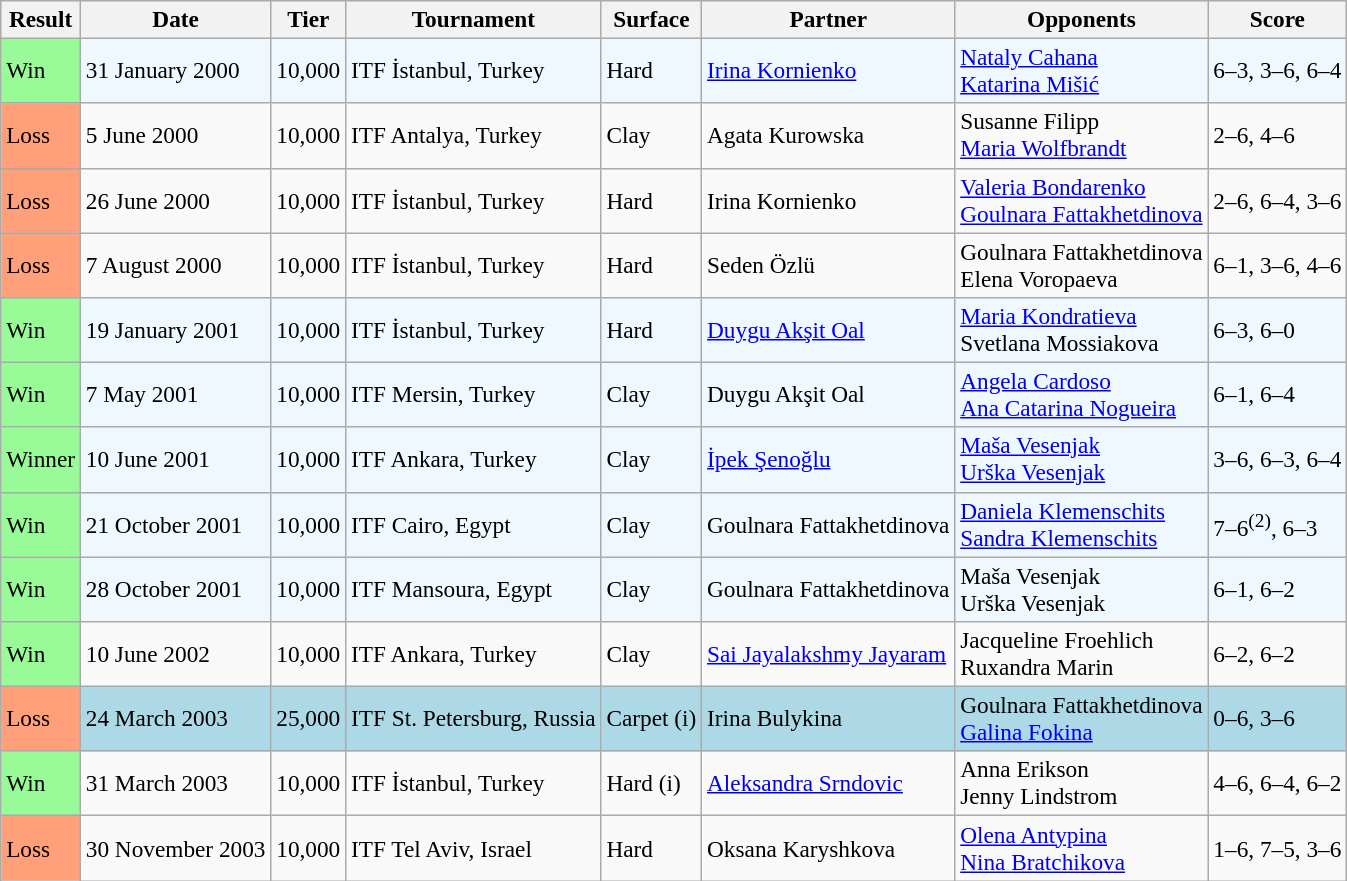<table class="sortable wikitable" style=font-size:97%>
<tr>
<th>Result</th>
<th>Date</th>
<th>Tier</th>
<th>Tournament</th>
<th>Surface</th>
<th>Partner</th>
<th>Opponents</th>
<th class="unsortable">Score</th>
</tr>
<tr style="background:#f0f8ff;">
<td style="background:#98fb98;">Win</td>
<td>31 January 2000</td>
<td>10,000</td>
<td>ITF İstanbul, Turkey</td>
<td>Hard</td>
<td> <a href='#'>Irina Kornienko</a></td>
<td> <a href='#'>Nataly Cahana</a> <br>  <a href='#'>Katarina Mišić</a></td>
<td>6–3, 3–6, 6–4</td>
</tr>
<tr>
<td bgcolor=FFA07A>Loss</td>
<td>5 June 2000</td>
<td>10,000</td>
<td>ITF Antalya, Turkey</td>
<td>Clay</td>
<td> Agata Kurowska</td>
<td> Susanne Filipp <br>  <a href='#'>Maria Wolfbrandt</a></td>
<td>2–6, 4–6</td>
</tr>
<tr>
<td bgcolor=FFA07A>Loss</td>
<td>26 June 2000</td>
<td>10,000</td>
<td>ITF İstanbul, Turkey</td>
<td>Hard</td>
<td> Irina Kornienko</td>
<td> <a href='#'>Valeria Bondarenko</a> <br>  <a href='#'>Goulnara Fattakhetdinova</a></td>
<td>2–6, 6–4, 3–6</td>
</tr>
<tr>
<td bgcolor=FFA07A>Loss</td>
<td>7 August 2000</td>
<td>10,000</td>
<td>ITF İstanbul, Turkey</td>
<td>Hard</td>
<td> Seden Özlü</td>
<td> Goulnara Fattakhetdinova <br>  Elena Voropaeva</td>
<td>6–1, 3–6, 4–6</td>
</tr>
<tr style="background:#f0f8ff;">
<td style="background:#98fb98;">Win</td>
<td>19 January 2001</td>
<td>10,000</td>
<td>ITF İstanbul, Turkey</td>
<td>Hard</td>
<td> <a href='#'>Duygu Akşit Oal</a></td>
<td> <a href='#'>Maria Kondratieva</a> <br>  Svetlana Mossiakova</td>
<td>6–3, 6–0</td>
</tr>
<tr style="background:#f0f8ff;">
<td style="background:#98fb98;">Win</td>
<td>7 May 2001</td>
<td>10,000</td>
<td>ITF Mersin, Turkey</td>
<td>Clay</td>
<td> Duygu Akşit Oal</td>
<td> <a href='#'>Angela Cardoso</a> <br>  <a href='#'>Ana Catarina Nogueira</a></td>
<td>6–1, 6–4</td>
</tr>
<tr style="background:#f0f8ff;">
<td style="background:#98fb98;">Winner</td>
<td>10 June 2001</td>
<td>10,000</td>
<td>ITF Ankara, Turkey</td>
<td>Clay</td>
<td> <a href='#'>İpek Şenoğlu</a></td>
<td> <a href='#'>Maša Vesenjak</a> <br>  <a href='#'>Urška Vesenjak</a></td>
<td>3–6, 6–3, 6–4</td>
</tr>
<tr style="background:#f0f8ff;">
<td bgcolor="98FB98">Win</td>
<td>21 October 2001</td>
<td>10,000</td>
<td>ITF Cairo, Egypt</td>
<td>Clay</td>
<td> Goulnara Fattakhetdinova</td>
<td> <a href='#'>Daniela Klemenschits</a> <br>  <a href='#'>Sandra Klemenschits</a></td>
<td>7–6<sup>(2)</sup>, 6–3</td>
</tr>
<tr style="background:#f0f8ff;">
<td bgcolor="98FB98">Win</td>
<td>28 October 2001</td>
<td>10,000</td>
<td>ITF Mansoura, Egypt</td>
<td>Clay</td>
<td> Goulnara Fattakhetdinova</td>
<td> Maša Vesenjak <br>  Urška Vesenjak</td>
<td>6–1, 6–2</td>
</tr>
<tr>
<td style="background:#98fb98;">Win</td>
<td>10 June 2002</td>
<td>10,000</td>
<td>ITF Ankara, Turkey</td>
<td>Clay</td>
<td> <a href='#'>Sai Jayalakshmy Jayaram</a></td>
<td> Jacqueline Froehlich <br>  Ruxandra Marin</td>
<td>6–2, 6–2</td>
</tr>
<tr style="background:lightblue;">
<td bgcolor=FFA07A>Loss</td>
<td>24 March 2003</td>
<td>25,000</td>
<td>ITF St. Petersburg, Russia</td>
<td>Carpet (i)</td>
<td> Irina Bulykina</td>
<td> Goulnara Fattakhetdinova <br>  <a href='#'>Galina Fokina</a></td>
<td>0–6, 3–6</td>
</tr>
<tr>
<td style="background:#98fb98;">Win</td>
<td>31 March 2003</td>
<td>10,000</td>
<td>ITF İstanbul, Turkey</td>
<td>Hard (i)</td>
<td> <a href='#'>Aleksandra Srndovic</a></td>
<td> Anna Erikson <br>  Jenny Lindstrom</td>
<td>4–6, 6–4, 6–2</td>
</tr>
<tr>
<td bgcolor=FFA07A>Loss</td>
<td>30 November 2003</td>
<td>10,000</td>
<td>ITF Tel Aviv, Israel</td>
<td>Hard</td>
<td> Oksana Karyshkova</td>
<td> <a href='#'>Olena Antypina</a> <br>  <a href='#'>Nina Bratchikova</a></td>
<td>1–6, 7–5, 3–6</td>
</tr>
</table>
